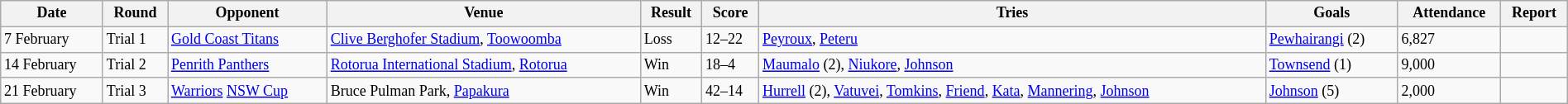<table class="wikitable"  style="font-size:75%; width:100%;">
<tr>
<th>Date</th>
<th>Round</th>
<th>Opponent</th>
<th>Venue</th>
<th>Result</th>
<th>Score</th>
<th>Tries</th>
<th>Goals</th>
<th>Attendance</th>
<th>Report</th>
</tr>
<tr>
<td>7 February</td>
<td>Trial 1</td>
<td><a href='#'>Gold Coast Titans</a></td>
<td><a href='#'>Clive Berghofer Stadium</a>, <a href='#'>Toowoomba</a></td>
<td>Loss</td>
<td>12–22</td>
<td><a href='#'>Peyroux</a>, <a href='#'>Peteru</a></td>
<td><a href='#'>Pewhairangi</a> (2)</td>
<td>6,827</td>
<td></td>
</tr>
<tr>
<td>14 February</td>
<td>Trial 2</td>
<td><a href='#'>Penrith Panthers</a></td>
<td><a href='#'>Rotorua International Stadium</a>, <a href='#'>Rotorua</a></td>
<td>Win</td>
<td>18–4</td>
<td><a href='#'>Maumalo</a> (2), <a href='#'>Niukore</a>, <a href='#'>Johnson</a></td>
<td><a href='#'>Townsend</a> (1)</td>
<td>9,000</td>
<td></td>
</tr>
<tr>
<td>21 February</td>
<td>Trial 3</td>
<td><a href='#'>Warriors</a> <a href='#'>NSW Cup</a></td>
<td>Bruce Pulman Park, <a href='#'>Papakura</a></td>
<td>Win</td>
<td>42–14</td>
<td><a href='#'>Hurrell</a> (2), <a href='#'>Vatuvei</a>, <a href='#'>Tomkins</a>, <a href='#'>Friend</a>, <a href='#'>Kata</a>, <a href='#'>Mannering</a>, <a href='#'>Johnson</a></td>
<td><a href='#'>Johnson</a> (5)</td>
<td>2,000</td>
<td></td>
</tr>
</table>
